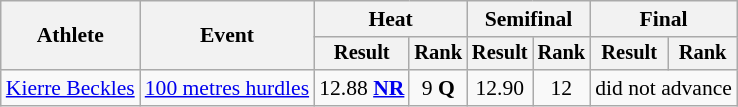<table class="wikitable" style="font-size:90%">
<tr>
<th rowspan="2">Athlete</th>
<th rowspan="2">Event</th>
<th colspan="2">Heat</th>
<th colspan="2">Semifinal</th>
<th colspan="2">Final</th>
</tr>
<tr style="font-size:95%">
<th>Result</th>
<th>Rank</th>
<th>Result</th>
<th>Rank</th>
<th>Result</th>
<th>Rank</th>
</tr>
<tr style=text-align:center>
<td style=text-align:left><a href='#'>Kierre Beckles</a></td>
<td style=text-align:left><a href='#'>100 metres hurdles</a></td>
<td>12.88 <strong><a href='#'>NR</a></strong></td>
<td>9 <strong>Q</strong></td>
<td>12.90</td>
<td>12</td>
<td colspan=2>did not advance</td>
</tr>
</table>
